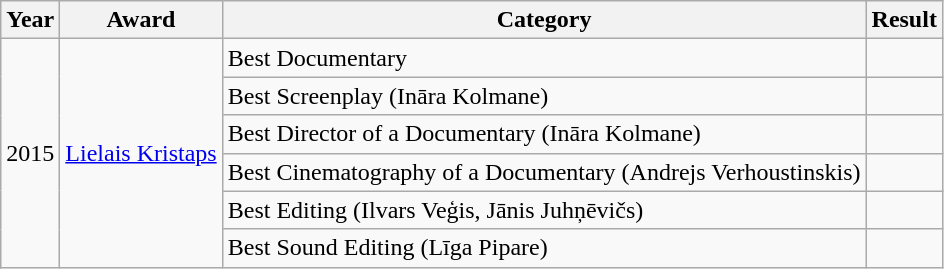<table class="wikitable">
<tr>
<th>Year</th>
<th>Award</th>
<th>Category</th>
<th>Result</th>
</tr>
<tr>
<td rowspan="6">2015</td>
<td rowspan="6"><a href='#'>Lielais Kristaps</a></td>
<td>Best Documentary</td>
<td></td>
</tr>
<tr>
<td>Best Screenplay (Ināra Kolmane)</td>
<td></td>
</tr>
<tr>
<td>Best Director of a Documentary (Ināra Kolmane)</td>
<td></td>
</tr>
<tr>
<td>Best Cinematography of a Documentary (Andrejs Verhoustinskis)</td>
<td></td>
</tr>
<tr>
<td>Best Editing (Ilvars Veģis, Jānis Juhņēvičs)</td>
<td></td>
</tr>
<tr>
<td>Best Sound Editing (Līga Pipare)</td>
<td></td>
</tr>
</table>
